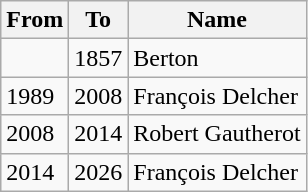<table class="wikitable">
<tr>
<th>From</th>
<th>To</th>
<th>Name</th>
</tr>
<tr>
<td></td>
<td>1857</td>
<td>Berton</td>
</tr>
<tr>
<td>1989</td>
<td>2008</td>
<td>François Delcher</td>
</tr>
<tr>
<td>2008</td>
<td>2014</td>
<td>Robert Gautherot</td>
</tr>
<tr>
<td>2014</td>
<td>2026</td>
<td>François Delcher</td>
</tr>
</table>
